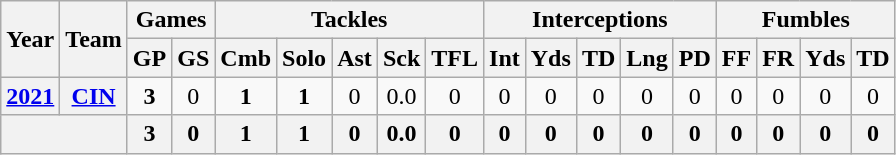<table class="wikitable" style="text-align:center">
<tr>
<th rowspan="2">Year</th>
<th rowspan="2">Team</th>
<th colspan="2">Games</th>
<th colspan="5">Tackles</th>
<th colspan="5">Interceptions</th>
<th colspan="4">Fumbles</th>
</tr>
<tr>
<th>GP</th>
<th>GS</th>
<th>Cmb</th>
<th>Solo</th>
<th>Ast</th>
<th>Sck</th>
<th>TFL</th>
<th>Int</th>
<th>Yds</th>
<th>TD</th>
<th>Lng</th>
<th>PD</th>
<th>FF</th>
<th>FR</th>
<th>Yds</th>
<th>TD</th>
</tr>
<tr>
<th><a href='#'>2021</a></th>
<th><a href='#'>CIN</a></th>
<td><strong>3</strong></td>
<td>0</td>
<td><strong>1</strong></td>
<td><strong>1</strong></td>
<td>0</td>
<td>0.0</td>
<td>0</td>
<td>0</td>
<td>0</td>
<td>0</td>
<td>0</td>
<td>0</td>
<td>0</td>
<td>0</td>
<td>0</td>
<td>0</td>
</tr>
<tr>
<th colspan="2"></th>
<th>3</th>
<th>0</th>
<th>1</th>
<th>1</th>
<th>0</th>
<th>0.0</th>
<th>0</th>
<th>0</th>
<th>0</th>
<th>0</th>
<th>0</th>
<th>0</th>
<th>0</th>
<th>0</th>
<th>0</th>
<th>0</th>
</tr>
</table>
